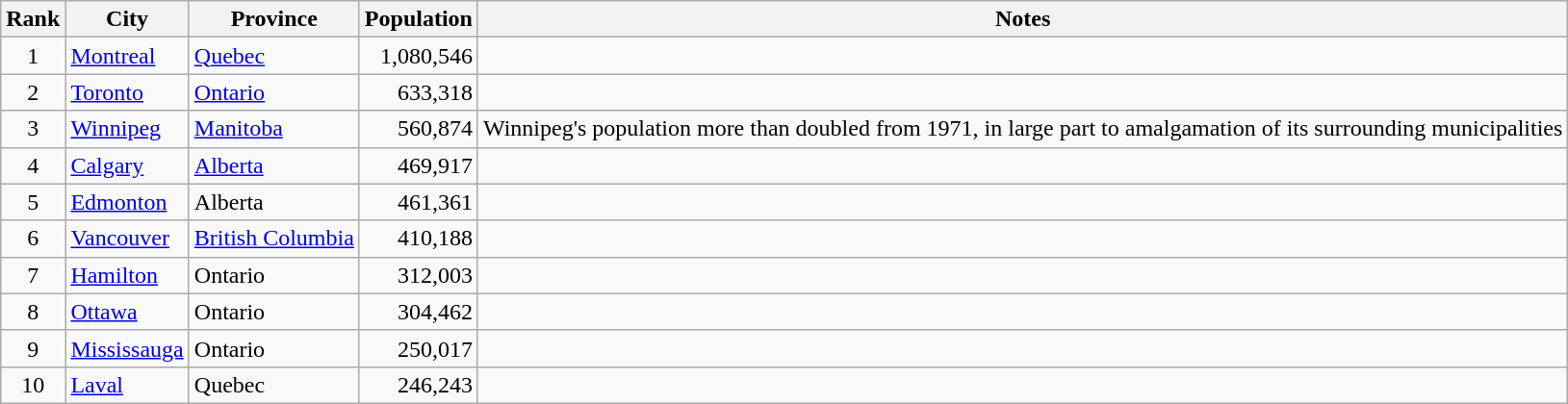<table class="wikitable sortable">
<tr>
<th>Rank</th>
<th>City</th>
<th>Province</th>
<th>Population</th>
<th>Notes</th>
</tr>
<tr>
<td align=center>1</td>
<td><a href='#'>Montreal</a></td>
<td><a href='#'>Quebec</a></td>
<td align=right>1,080,546</td>
<td></td>
</tr>
<tr>
<td align=center>2</td>
<td><a href='#'>Toronto</a></td>
<td><a href='#'>Ontario</a></td>
<td align=right>633,318</td>
<td></td>
</tr>
<tr>
<td align=center>3</td>
<td><a href='#'>Winnipeg</a></td>
<td><a href='#'>Manitoba</a></td>
<td align=right>560,874</td>
<td>Winnipeg's population more than doubled from 1971, in large part to amalgamation of its surrounding municipalities</td>
</tr>
<tr>
<td align=center>4</td>
<td><a href='#'>Calgary</a></td>
<td><a href='#'>Alberta</a></td>
<td align=right>469,917</td>
<td></td>
</tr>
<tr>
<td align=center>5</td>
<td><a href='#'>Edmonton</a></td>
<td>Alberta</td>
<td align=right>461,361</td>
<td></td>
</tr>
<tr>
<td align=center>6</td>
<td><a href='#'>Vancouver</a></td>
<td><a href='#'>British Columbia</a></td>
<td align=right>410,188</td>
<td></td>
</tr>
<tr>
<td align=center>7</td>
<td><a href='#'>Hamilton</a></td>
<td>Ontario</td>
<td align=right>312,003</td>
<td></td>
</tr>
<tr>
<td align=center>8</td>
<td><a href='#'>Ottawa</a></td>
<td>Ontario</td>
<td align=right>304,462</td>
<td></td>
</tr>
<tr>
<td align=center>9</td>
<td><a href='#'>Mississauga</a></td>
<td>Ontario</td>
<td align=right>250,017</td>
<td></td>
</tr>
<tr>
<td align=center>10</td>
<td><a href='#'>Laval</a></td>
<td>Quebec</td>
<td align=right>246,243</td>
<td></td>
</tr>
</table>
